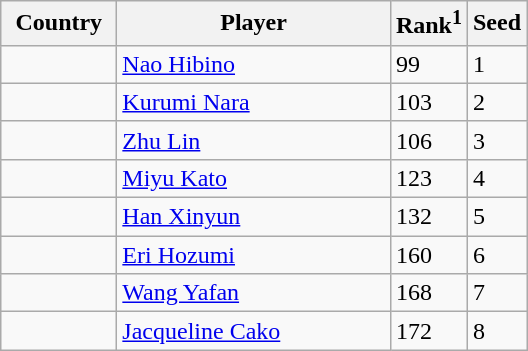<table class="sortable wikitable">
<tr>
<th width="70">Country</th>
<th width="175">Player</th>
<th>Rank<sup>1</sup></th>
<th>Seed</th>
</tr>
<tr>
<td></td>
<td><a href='#'>Nao Hibino</a></td>
<td>99</td>
<td>1</td>
</tr>
<tr>
<td></td>
<td><a href='#'>Kurumi Nara</a></td>
<td>103</td>
<td>2</td>
</tr>
<tr>
<td></td>
<td><a href='#'>Zhu Lin</a></td>
<td>106</td>
<td>3</td>
</tr>
<tr>
<td></td>
<td><a href='#'>Miyu Kato</a></td>
<td>123</td>
<td>4</td>
</tr>
<tr>
<td></td>
<td><a href='#'>Han Xinyun</a></td>
<td>132</td>
<td>5</td>
</tr>
<tr>
<td></td>
<td><a href='#'>Eri Hozumi</a></td>
<td>160</td>
<td>6</td>
</tr>
<tr>
<td></td>
<td><a href='#'>Wang Yafan</a></td>
<td>168</td>
<td>7</td>
</tr>
<tr>
<td></td>
<td><a href='#'>Jacqueline Cako</a></td>
<td>172</td>
<td>8</td>
</tr>
</table>
